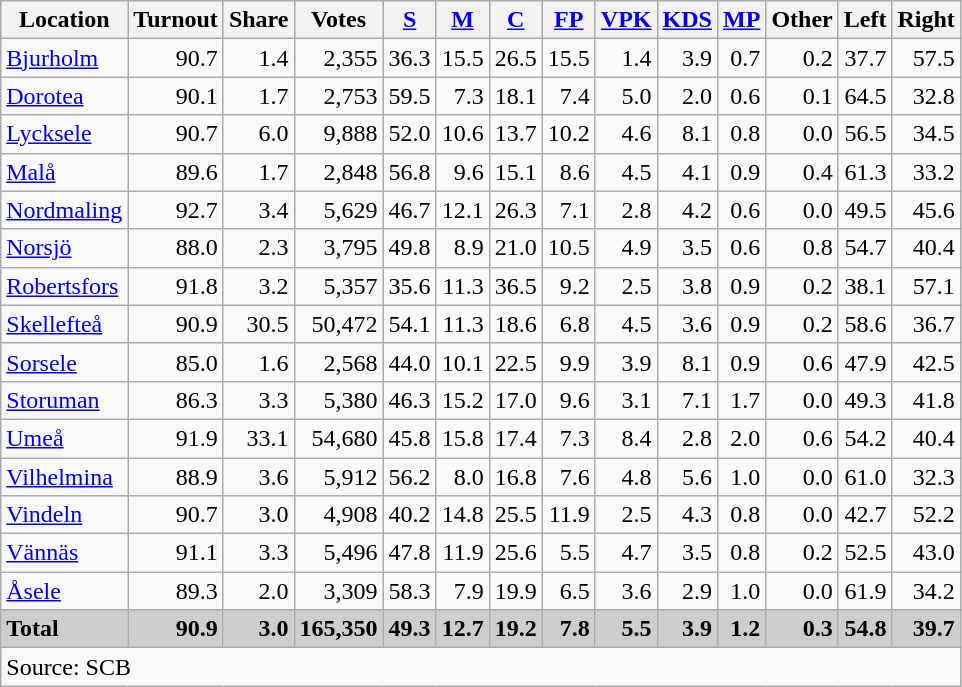<table class="wikitable sortable" style=text-align:right>
<tr>
<th>Location</th>
<th>Turnout</th>
<th>Share</th>
<th>Votes</th>
<th><a href='#'>S</a></th>
<th><a href='#'>M</a></th>
<th><a href='#'>C</a></th>
<th><a href='#'>FP</a></th>
<th><a href='#'>VPK</a></th>
<th><a href='#'>KDS</a></th>
<th><a href='#'>MP</a></th>
<th>Other</th>
<th>Left</th>
<th>Right</th>
</tr>
<tr>
<td align=left><a href='#'>Bjurholm</a></td>
<td>90.7</td>
<td>1.4</td>
<td>2,355</td>
<td>36.3</td>
<td>15.5</td>
<td>26.5</td>
<td>15.5</td>
<td>1.4</td>
<td>3.9</td>
<td>0.7</td>
<td>0.2</td>
<td>37.7</td>
<td>57.5</td>
</tr>
<tr>
<td align=left><a href='#'>Dorotea</a></td>
<td>90.1</td>
<td>1.7</td>
<td>2,753</td>
<td>59.5</td>
<td>7.3</td>
<td>18.1</td>
<td>7.4</td>
<td>5.0</td>
<td>2.0</td>
<td>0.6</td>
<td>0.1</td>
<td>64.5</td>
<td>32.8</td>
</tr>
<tr>
<td align=left><a href='#'>Lycksele</a></td>
<td>90.7</td>
<td>6.0</td>
<td>9,888</td>
<td>52.0</td>
<td>10.6</td>
<td>13.7</td>
<td>10.2</td>
<td>4.6</td>
<td>8.1</td>
<td>0.8</td>
<td>0.0</td>
<td>56.5</td>
<td>34.5</td>
</tr>
<tr>
<td align=left><a href='#'>Malå</a></td>
<td>89.6</td>
<td>1.7</td>
<td>2,848</td>
<td>56.8</td>
<td>9.6</td>
<td>15.1</td>
<td>8.6</td>
<td>4.5</td>
<td>4.1</td>
<td>0.9</td>
<td>0.4</td>
<td>61.3</td>
<td>33.2</td>
</tr>
<tr>
<td align=left><a href='#'>Nordmaling</a></td>
<td>92.7</td>
<td>3.4</td>
<td>5,629</td>
<td>46.7</td>
<td>12.1</td>
<td>26.3</td>
<td>7.1</td>
<td>2.8</td>
<td>4.2</td>
<td>0.6</td>
<td>0.0</td>
<td>49.5</td>
<td>45.6</td>
</tr>
<tr>
<td align=left><a href='#'>Norsjö</a></td>
<td>88.0</td>
<td>2.3</td>
<td>3,795</td>
<td>49.8</td>
<td>8.9</td>
<td>21.0</td>
<td>10.5</td>
<td>4.9</td>
<td>3.5</td>
<td>0.6</td>
<td>0.8</td>
<td>54.7</td>
<td>40.4</td>
</tr>
<tr>
<td align=left><a href='#'>Robertsfors</a></td>
<td>91.8</td>
<td>3.2</td>
<td>5,357</td>
<td>35.6</td>
<td>11.3</td>
<td>36.5</td>
<td>9.2</td>
<td>2.5</td>
<td>3.8</td>
<td>0.9</td>
<td>0.2</td>
<td>38.1</td>
<td>57.1</td>
</tr>
<tr>
<td align=left><a href='#'>Skellefteå</a></td>
<td>90.9</td>
<td>30.5</td>
<td>50,472</td>
<td>54.1</td>
<td>11.3</td>
<td>18.6</td>
<td>6.8</td>
<td>4.5</td>
<td>3.6</td>
<td>0.9</td>
<td>0.2</td>
<td>58.6</td>
<td>36.7</td>
</tr>
<tr>
<td align=left><a href='#'>Sorsele</a></td>
<td>85.0</td>
<td>1.6</td>
<td>2,568</td>
<td>44.0</td>
<td>10.1</td>
<td>22.5</td>
<td>9.9</td>
<td>3.9</td>
<td>8.1</td>
<td>0.9</td>
<td>0.6</td>
<td>47.9</td>
<td>42.5</td>
</tr>
<tr>
<td align=left><a href='#'>Storuman</a></td>
<td>86.3</td>
<td>3.3</td>
<td>5,380</td>
<td>46.3</td>
<td>15.2</td>
<td>17.0</td>
<td>9.6</td>
<td>3.1</td>
<td>7.1</td>
<td>1.7</td>
<td>0.0</td>
<td>49.3</td>
<td>41.8</td>
</tr>
<tr>
<td align=left><a href='#'>Umeå</a></td>
<td>91.9</td>
<td>33.1</td>
<td>54,680</td>
<td>45.8</td>
<td>15.8</td>
<td>17.4</td>
<td>7.3</td>
<td>8.4</td>
<td>2.8</td>
<td>2.0</td>
<td>0.6</td>
<td>54.2</td>
<td>40.4</td>
</tr>
<tr>
<td align=left><a href='#'>Vilhelmina</a></td>
<td>88.9</td>
<td>3.6</td>
<td>5,912</td>
<td>56.2</td>
<td>8.0</td>
<td>16.8</td>
<td>7.6</td>
<td>4.8</td>
<td>5.6</td>
<td>1.0</td>
<td>0.0</td>
<td>61.0</td>
<td>32.3</td>
</tr>
<tr>
<td align=left><a href='#'>Vindeln</a></td>
<td>90.7</td>
<td>3.0</td>
<td>4,908</td>
<td>40.2</td>
<td>14.8</td>
<td>25.5</td>
<td>11.9</td>
<td>2.5</td>
<td>4.3</td>
<td>0.8</td>
<td>0.0</td>
<td>42.7</td>
<td>52.2</td>
</tr>
<tr>
<td align=left><a href='#'>Vännäs</a></td>
<td>91.1</td>
<td>3.3</td>
<td>5,496</td>
<td>47.8</td>
<td>11.9</td>
<td>25.6</td>
<td>5.5</td>
<td>4.7</td>
<td>3.5</td>
<td>0.8</td>
<td>0.2</td>
<td>52.5</td>
<td>43.0</td>
</tr>
<tr>
<td align=left><a href='#'>Åsele</a></td>
<td>89.3</td>
<td>2.0</td>
<td>3,309</td>
<td>58.3</td>
<td>7.9</td>
<td>19.9</td>
<td>6.5</td>
<td>3.6</td>
<td>2.9</td>
<td>1.0</td>
<td>0.0</td>
<td>61.9</td>
<td>34.2</td>
</tr>
<tr>
</tr>
<tr style="background:#CDCDCD;">
<td align=left><strong>Total</strong></td>
<td><strong>90.9</strong></td>
<td><strong>3.0</strong></td>
<td><strong>165,350</strong></td>
<td><strong>49.3</strong></td>
<td><strong>12.7</strong></td>
<td><strong>19.2</strong></td>
<td><strong>7.8</strong></td>
<td><strong>5.5</strong></td>
<td><strong>3.9</strong></td>
<td><strong>1.2</strong></td>
<td><strong>0.3</strong></td>
<td><strong>54.8</strong></td>
<td><strong>39.7</strong></td>
</tr>
<tr>
<td align=left colspan=14>Source: SCB </td>
</tr>
</table>
